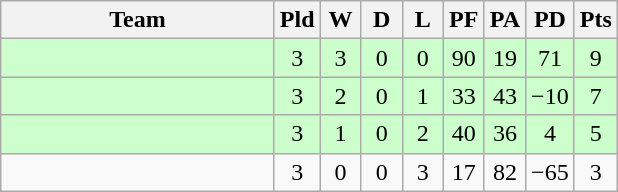<table class="wikitable" style="text-align:center;">
<tr>
<th width=175>Team</th>
<th width=20 abbr="Played">Pld</th>
<th width=20 abbr="Won">W</th>
<th width=20 abbr="Drawn">D</th>
<th width=20 abbr="Lost">L</th>
<th width=20 abbr="Points for">PF</th>
<th width=20 abbr="Points against">PA</th>
<th width=25 abbr="Points difference">PD</th>
<th width=20 abbr="Points">Pts</th>
</tr>
<tr bgcolor=ccffcc>
<td style="text-align:left;"></td>
<td>3</td>
<td>3</td>
<td>0</td>
<td>0</td>
<td>90</td>
<td>19</td>
<td>71</td>
<td>9</td>
</tr>
<tr bgcolor=ccffcc>
<td style="text-align:left;"></td>
<td>3</td>
<td>2</td>
<td>0</td>
<td>1</td>
<td>33</td>
<td>43</td>
<td>−10</td>
<td>7</td>
</tr>
<tr bgcolor=ccffcc>
<td style="text-align:left;"></td>
<td>3</td>
<td>1</td>
<td>0</td>
<td>2</td>
<td>40</td>
<td>36</td>
<td>4</td>
<td>5</td>
</tr>
<tr>
<td style="text-align:left;"></td>
<td>3</td>
<td>0</td>
<td>0</td>
<td>3</td>
<td>17</td>
<td>82</td>
<td>−65</td>
<td>3</td>
</tr>
</table>
